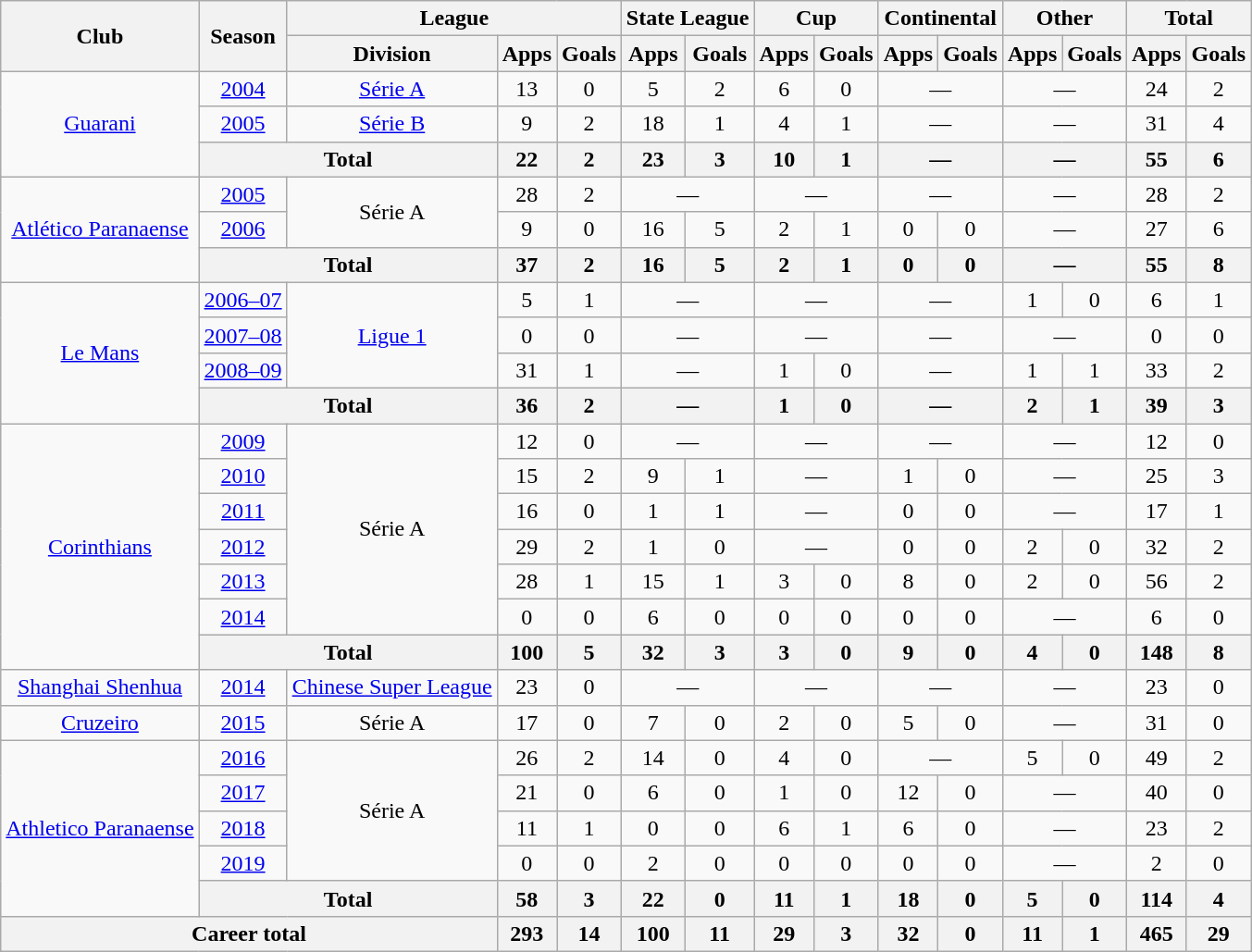<table class="wikitable" style="text-align: center;">
<tr>
<th rowspan="2">Club</th>
<th rowspan="2">Season</th>
<th colspan="3">League</th>
<th colspan="2">State League</th>
<th colspan="2">Cup</th>
<th colspan="2">Continental</th>
<th colspan="2">Other</th>
<th colspan="2">Total</th>
</tr>
<tr>
<th>Division</th>
<th>Apps</th>
<th>Goals</th>
<th>Apps</th>
<th>Goals</th>
<th>Apps</th>
<th>Goals</th>
<th>Apps</th>
<th>Goals</th>
<th>Apps</th>
<th>Goals</th>
<th>Apps</th>
<th>Goals</th>
</tr>
<tr>
<td rowspan="3" valign="center"><a href='#'>Guarani</a></td>
<td><a href='#'>2004</a></td>
<td valign="center"><a href='#'>Série A</a></td>
<td>13</td>
<td>0</td>
<td>5</td>
<td>2</td>
<td>6</td>
<td>0</td>
<td colspan="2">—</td>
<td colspan="2">—</td>
<td>24</td>
<td>2</td>
</tr>
<tr>
<td><a href='#'>2005</a></td>
<td><a href='#'>Série B</a></td>
<td>9</td>
<td>2</td>
<td>18</td>
<td>1</td>
<td>4</td>
<td>1</td>
<td colspan="2">—</td>
<td colspan="2">—</td>
<td>31</td>
<td>4</td>
</tr>
<tr>
<th colspan="2">Total</th>
<th>22</th>
<th>2</th>
<th>23</th>
<th>3</th>
<th>10</th>
<th>1</th>
<th colspan="2">—</th>
<th colspan="2">—</th>
<th>55</th>
<th>6</th>
</tr>
<tr>
<td rowspan="3" valign="center"><a href='#'>Atlético Paranaense</a></td>
<td><a href='#'>2005</a></td>
<td rowspan="2" valign="center">Série A</td>
<td>28</td>
<td>2</td>
<td colspan="2">—</td>
<td colspan="2">—</td>
<td colspan="2">—</td>
<td colspan="2">—</td>
<td>28</td>
<td>2</td>
</tr>
<tr>
<td><a href='#'>2006</a></td>
<td>9</td>
<td>0</td>
<td>16</td>
<td>5</td>
<td>2</td>
<td>1</td>
<td>0</td>
<td>0</td>
<td colspan="2">—</td>
<td>27</td>
<td>6</td>
</tr>
<tr>
<th colspan="2">Total</th>
<th>37</th>
<th>2</th>
<th>16</th>
<th>5</th>
<th>2</th>
<th>1</th>
<th>0</th>
<th>0</th>
<th colspan="2">—</th>
<th>55</th>
<th>8</th>
</tr>
<tr>
<td rowspan="4" valign="center"><a href='#'>Le Mans</a></td>
<td><a href='#'>2006–07</a></td>
<td rowspan="3" valign="center"><a href='#'>Ligue 1</a></td>
<td>5</td>
<td>1</td>
<td colspan="2">—</td>
<td colspan="2">—</td>
<td colspan="2">—</td>
<td>1</td>
<td>0</td>
<td>6</td>
<td>1</td>
</tr>
<tr>
<td><a href='#'>2007–08</a></td>
<td>0</td>
<td>0</td>
<td colspan="2">—</td>
<td colspan="2">—</td>
<td colspan="2">—</td>
<td colspan="2">—</td>
<td>0</td>
<td>0</td>
</tr>
<tr>
<td><a href='#'>2008–09</a></td>
<td>31</td>
<td>1</td>
<td colspan="2">—</td>
<td>1</td>
<td>0</td>
<td colspan="2">—</td>
<td>1</td>
<td>1</td>
<td>33</td>
<td>2</td>
</tr>
<tr>
<th colspan="2">Total</th>
<th>36</th>
<th>2</th>
<th colspan="2">—</th>
<th>1</th>
<th>0</th>
<th colspan="2">—</th>
<th>2</th>
<th>1</th>
<th>39</th>
<th>3</th>
</tr>
<tr>
<td rowspan="7" valign="center"><a href='#'>Corinthians</a></td>
<td><a href='#'>2009</a></td>
<td rowspan="6" valign="center">Série A</td>
<td>12</td>
<td>0</td>
<td colspan="2">—</td>
<td colspan="2">—</td>
<td colspan="2">—</td>
<td colspan="2">—</td>
<td>12</td>
<td>0</td>
</tr>
<tr>
<td><a href='#'>2010</a></td>
<td>15</td>
<td>2</td>
<td>9</td>
<td>1</td>
<td colspan="2">—</td>
<td>1</td>
<td>0</td>
<td colspan="2">—</td>
<td>25</td>
<td>3</td>
</tr>
<tr>
<td><a href='#'>2011</a></td>
<td>16</td>
<td>0</td>
<td>1</td>
<td>1</td>
<td colspan="2">—</td>
<td>0</td>
<td>0</td>
<td colspan="2">—</td>
<td>17</td>
<td>1</td>
</tr>
<tr>
<td><a href='#'>2012</a></td>
<td>29</td>
<td>2</td>
<td>1</td>
<td>0</td>
<td colspan="2">—</td>
<td>0</td>
<td>0</td>
<td>2</td>
<td>0</td>
<td>32</td>
<td>2</td>
</tr>
<tr>
<td><a href='#'>2013</a></td>
<td>28</td>
<td>1</td>
<td>15</td>
<td>1</td>
<td>3</td>
<td>0</td>
<td>8</td>
<td>0</td>
<td>2</td>
<td>0</td>
<td>56</td>
<td>2</td>
</tr>
<tr>
<td><a href='#'>2014</a></td>
<td>0</td>
<td>0</td>
<td>6</td>
<td>0</td>
<td>0</td>
<td>0</td>
<td>0</td>
<td>0</td>
<td colspan="2">—</td>
<td>6</td>
<td>0</td>
</tr>
<tr>
<th colspan="2"><strong>Total</strong></th>
<th>100</th>
<th>5</th>
<th>32</th>
<th>3</th>
<th>3</th>
<th>0</th>
<th>9</th>
<th>0</th>
<th>4</th>
<th>0</th>
<th>148</th>
<th>8</th>
</tr>
<tr>
<td valign="center"><a href='#'>Shanghai Shenhua</a></td>
<td><a href='#'>2014</a></td>
<td valign="center"><a href='#'>Chinese Super League</a></td>
<td>23</td>
<td>0</td>
<td colspan="2">—</td>
<td colspan="2">—</td>
<td colspan="2">—</td>
<td colspan="2">—</td>
<td>23</td>
<td>0</td>
</tr>
<tr>
<td valign="center"><a href='#'>Cruzeiro</a></td>
<td><a href='#'>2015</a></td>
<td valign="center">Série A</td>
<td>17</td>
<td>0</td>
<td>7</td>
<td>0</td>
<td>2</td>
<td>0</td>
<td>5</td>
<td>0</td>
<td colspan="2">—</td>
<td>31</td>
<td>0</td>
</tr>
<tr>
<td rowspan="5" valign="center"><a href='#'>Athletico Paranaense</a></td>
<td><a href='#'>2016</a></td>
<td rowspan="4" valign="center">Série A</td>
<td>26</td>
<td>2</td>
<td>14</td>
<td>0</td>
<td>4</td>
<td>0</td>
<td colspan="2">—</td>
<td>5</td>
<td>0</td>
<td>49</td>
<td>2</td>
</tr>
<tr>
<td><a href='#'>2017</a></td>
<td>21</td>
<td>0</td>
<td>6</td>
<td>0</td>
<td>1</td>
<td>0</td>
<td>12</td>
<td>0</td>
<td colspan="2">—</td>
<td>40</td>
<td>0</td>
</tr>
<tr>
<td><a href='#'>2018</a></td>
<td>11</td>
<td>1</td>
<td>0</td>
<td>0</td>
<td>6</td>
<td>1</td>
<td>6</td>
<td>0</td>
<td colspan="2">—</td>
<td>23</td>
<td>2</td>
</tr>
<tr>
<td><a href='#'>2019</a></td>
<td>0</td>
<td>0</td>
<td>2</td>
<td>0</td>
<td>0</td>
<td>0</td>
<td>0</td>
<td>0</td>
<td colspan="2">—</td>
<td>2</td>
<td>0</td>
</tr>
<tr>
<th colspan="2"><strong>Total</strong></th>
<th>58</th>
<th>3</th>
<th>22</th>
<th>0</th>
<th>11</th>
<th>1</th>
<th>18</th>
<th>0</th>
<th>5</th>
<th>0</th>
<th>114</th>
<th>4</th>
</tr>
<tr>
<th colspan="3"><strong>Career total</strong></th>
<th>293</th>
<th>14</th>
<th>100</th>
<th>11</th>
<th>29</th>
<th>3</th>
<th>32</th>
<th>0</th>
<th>11</th>
<th>1</th>
<th>465</th>
<th>29</th>
</tr>
</table>
